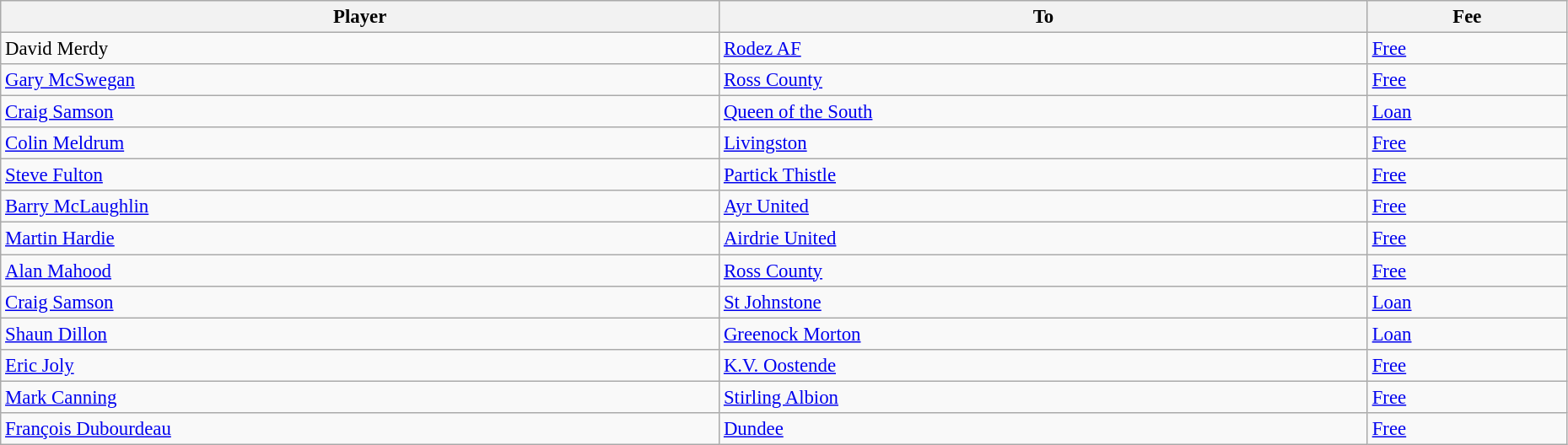<table class="wikitable" style="text-align:center; font-size:95%;width:98%; text-align:left">
<tr>
<th>Player</th>
<th>To</th>
<th>Fee</th>
</tr>
<tr>
<td> David Merdy</td>
<td> <a href='#'>Rodez AF</a></td>
<td><a href='#'>Free</a></td>
</tr>
<tr>
<td> <a href='#'>Gary McSwegan</a></td>
<td> <a href='#'>Ross County</a></td>
<td><a href='#'>Free</a></td>
</tr>
<tr>
<td> <a href='#'>Craig Samson</a></td>
<td> <a href='#'>Queen of the South</a></td>
<td><a href='#'>Loan</a></td>
</tr>
<tr>
<td> <a href='#'>Colin Meldrum</a></td>
<td> <a href='#'>Livingston</a></td>
<td><a href='#'>Free</a></td>
</tr>
<tr>
<td> <a href='#'>Steve Fulton</a></td>
<td> <a href='#'>Partick Thistle</a></td>
<td><a href='#'>Free</a></td>
</tr>
<tr>
<td> <a href='#'>Barry McLaughlin</a></td>
<td> <a href='#'>Ayr United</a></td>
<td><a href='#'>Free</a></td>
</tr>
<tr>
<td> <a href='#'>Martin Hardie</a></td>
<td> <a href='#'>Airdrie United</a></td>
<td><a href='#'>Free</a></td>
</tr>
<tr>
<td> <a href='#'>Alan Mahood</a></td>
<td> <a href='#'>Ross County</a></td>
<td><a href='#'>Free</a></td>
</tr>
<tr>
<td> <a href='#'>Craig Samson</a></td>
<td> <a href='#'>St Johnstone</a></td>
<td><a href='#'>Loan</a></td>
</tr>
<tr>
<td> <a href='#'>Shaun Dillon</a></td>
<td> <a href='#'>Greenock Morton</a></td>
<td><a href='#'>Loan</a></td>
</tr>
<tr>
<td> <a href='#'>Eric Joly</a></td>
<td> <a href='#'>K.V. Oostende</a></td>
<td><a href='#'>Free</a></td>
</tr>
<tr>
<td> <a href='#'>Mark Canning</a></td>
<td> <a href='#'>Stirling Albion</a></td>
<td><a href='#'>Free</a></td>
</tr>
<tr>
<td> <a href='#'>François Dubourdeau</a></td>
<td> <a href='#'>Dundee</a></td>
<td><a href='#'>Free</a></td>
</tr>
</table>
